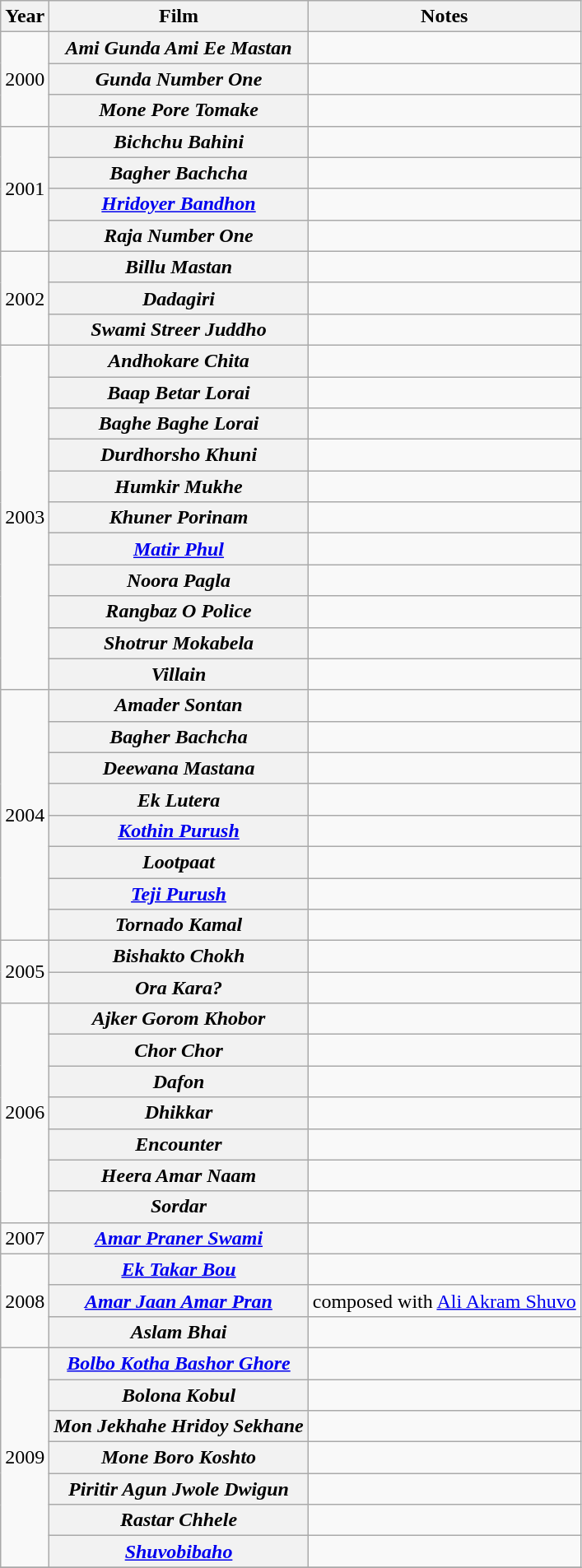<table class="wikitable sortable">
<tr>
<th>Year</th>
<th>Film</th>
<th>Notes</th>
</tr>
<tr>
<td rowspan=3>2000</td>
<th><em>Ami Gunda Ami Ee Mastan</em></th>
<td></td>
</tr>
<tr>
<th><em>Gunda Number One</em></th>
<td></td>
</tr>
<tr>
<th><em>Mone Pore Tomake</em></th>
<td></td>
</tr>
<tr>
<td rowspan=4>2001</td>
<th><em>Bichchu Bahini</em></th>
<td></td>
</tr>
<tr>
<th><em>Bagher Bachcha</em></th>
<td></td>
</tr>
<tr>
<th><em><a href='#'>Hridoyer Bandhon</a></em></th>
<td></td>
</tr>
<tr>
<th><em>Raja Number One</em></th>
<td></td>
</tr>
<tr>
<td rowspan=3>2002</td>
<th><em>Billu Mastan</em></th>
<td></td>
</tr>
<tr>
<th><em>Dadagiri</em></th>
<td></td>
</tr>
<tr>
<th><em>Swami Streer Juddho</em></th>
<td></td>
</tr>
<tr>
<td rowspan=11>2003</td>
<th><em>Andhokare Chita</em></th>
<td></td>
</tr>
<tr>
<th><em>Baap Betar Lorai</em></th>
<td></td>
</tr>
<tr>
<th><em>Baghe Baghe Lorai</em></th>
<td></td>
</tr>
<tr>
<th><em>Durdhorsho Khuni</em></th>
<td></td>
</tr>
<tr>
<th><em>Humkir Mukhe</em></th>
<td></td>
</tr>
<tr>
<th><em>Khuner Porinam</em></th>
<td></td>
</tr>
<tr>
<th><em><a href='#'>Matir Phul</a></em></th>
<td></td>
</tr>
<tr>
<th><em>Noora Pagla</em></th>
<td></td>
</tr>
<tr>
<th><em>Rangbaz O Police</em></th>
<td></td>
</tr>
<tr>
<th><em>Shotrur Mokabela</em></th>
<td></td>
</tr>
<tr>
<th><em>Villain</em></th>
<td></td>
</tr>
<tr>
<td rowspan=8>2004</td>
<th><em>Amader Sontan</em></th>
<td></td>
</tr>
<tr>
<th><em>Bagher Bachcha</em></th>
<td></td>
</tr>
<tr>
<th><em>Deewana Mastana</em></th>
<td></td>
</tr>
<tr>
<th><em>Ek Lutera</em></th>
<td></td>
</tr>
<tr>
<th><em><a href='#'>Kothin Purush</a></em></th>
<td></td>
</tr>
<tr>
<th><em>Lootpaat</em></th>
<td></td>
</tr>
<tr>
<th><em><a href='#'>Teji Purush</a></em></th>
<td></td>
</tr>
<tr>
<th><em>Tornado Kamal</em></th>
<td></td>
</tr>
<tr>
<td rowspan=2>2005</td>
<th><em>Bishakto Chokh</em></th>
<td></td>
</tr>
<tr>
<th><em>Ora Kara?</em></th>
<td></td>
</tr>
<tr>
<td rowspan=7>2006</td>
<th><em>Ajker Gorom Khobor</em></th>
<td></td>
</tr>
<tr>
<th><em>Chor Chor</em></th>
<td></td>
</tr>
<tr>
<th><em>Dafon</em></th>
<td></td>
</tr>
<tr>
<th><em>Dhikkar</em></th>
<td></td>
</tr>
<tr>
<th><em>Encounter</em></th>
<td></td>
</tr>
<tr>
<th><em>Heera Amar Naam</em></th>
<td></td>
</tr>
<tr>
<th><em>Sordar</em></th>
<td></td>
</tr>
<tr>
<td>2007</td>
<th><em><a href='#'>Amar Praner Swami</a></em></th>
<td></td>
</tr>
<tr>
<td rowspan=3>2008</td>
<th><em><a href='#'>Ek Takar Bou</a></em></th>
<td></td>
</tr>
<tr>
<th><em><a href='#'>Amar Jaan Amar Pran</a></em></th>
<td>composed with <a href='#'>Ali Akram Shuvo</a></td>
</tr>
<tr>
<th><em>Aslam Bhai</em></th>
<td></td>
</tr>
<tr>
<td rowspan=7>2009</td>
<th><em><a href='#'>Bolbo Kotha Bashor Ghore</a></em></th>
<td></td>
</tr>
<tr>
<th><em>Bolona Kobul</em></th>
<td></td>
</tr>
<tr>
<th><em>Mon Jekhahe Hridoy Sekhane</em></th>
<td></td>
</tr>
<tr>
<th><em>Mone Boro Koshto</em></th>
<td></td>
</tr>
<tr>
<th><em>Piritir Agun Jwole Dwigun</em></th>
<td></td>
</tr>
<tr>
<th><em>Rastar Chhele</em></th>
<td></td>
</tr>
<tr>
<th><em><a href='#'>Shuvobibaho</a></em></th>
<td></td>
</tr>
<tr>
</tr>
</table>
